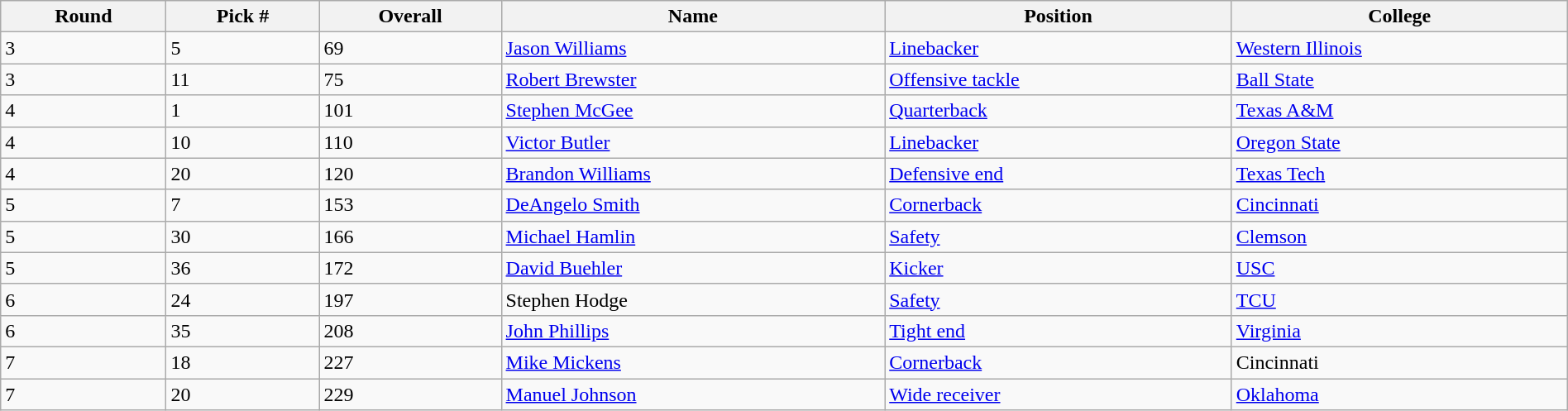<table class="wikitable sortable sortable" style="width: 100%">
<tr>
<th>Round</th>
<th>Pick #</th>
<th>Overall</th>
<th>Name</th>
<th>Position</th>
<th>College</th>
</tr>
<tr>
<td>3</td>
<td>5</td>
<td>69</td>
<td><a href='#'>Jason Williams</a></td>
<td><a href='#'>Linebacker</a></td>
<td><a href='#'>Western Illinois</a></td>
</tr>
<tr>
<td>3</td>
<td>11</td>
<td>75</td>
<td><a href='#'>Robert Brewster</a></td>
<td><a href='#'>Offensive tackle</a></td>
<td><a href='#'>Ball State</a></td>
</tr>
<tr>
<td>4</td>
<td>1</td>
<td>101</td>
<td><a href='#'>Stephen McGee</a></td>
<td><a href='#'>Quarterback</a></td>
<td><a href='#'>Texas A&M</a></td>
</tr>
<tr>
<td>4</td>
<td>10</td>
<td>110</td>
<td><a href='#'>Victor Butler</a></td>
<td><a href='#'>Linebacker</a></td>
<td><a href='#'>Oregon State</a></td>
</tr>
<tr>
<td>4</td>
<td>20</td>
<td>120</td>
<td><a href='#'>Brandon Williams</a></td>
<td><a href='#'>Defensive end</a></td>
<td><a href='#'>Texas Tech</a></td>
</tr>
<tr>
<td>5</td>
<td>7</td>
<td>153</td>
<td><a href='#'>DeAngelo Smith</a></td>
<td><a href='#'>Cornerback</a></td>
<td><a href='#'>Cincinnati</a></td>
</tr>
<tr>
<td>5</td>
<td>30</td>
<td>166</td>
<td><a href='#'>Michael Hamlin</a></td>
<td><a href='#'>Safety</a></td>
<td><a href='#'>Clemson</a></td>
</tr>
<tr>
<td>5</td>
<td>36</td>
<td>172</td>
<td><a href='#'>David Buehler</a></td>
<td><a href='#'>Kicker</a></td>
<td><a href='#'>USC</a></td>
</tr>
<tr>
<td>6</td>
<td>24</td>
<td>197</td>
<td>Stephen Hodge</td>
<td><a href='#'>Safety</a></td>
<td><a href='#'>TCU</a></td>
</tr>
<tr>
<td>6</td>
<td>35</td>
<td>208</td>
<td><a href='#'>John Phillips</a></td>
<td><a href='#'>Tight end</a></td>
<td><a href='#'>Virginia</a></td>
</tr>
<tr>
<td>7</td>
<td>18</td>
<td>227</td>
<td><a href='#'>Mike Mickens</a></td>
<td><a href='#'>Cornerback</a></td>
<td>Cincinnati</td>
</tr>
<tr>
<td>7</td>
<td>20</td>
<td>229</td>
<td><a href='#'>Manuel Johnson</a></td>
<td><a href='#'>Wide receiver</a></td>
<td><a href='#'>Oklahoma</a></td>
</tr>
</table>
